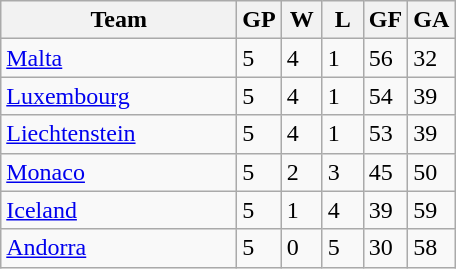<table class="wikitable">
<tr>
<th width=150>Team</th>
<th width=20>GP</th>
<th width=20>W</th>
<th width=20>L</th>
<th width=20>GF</th>
<th width=20>GA</th>
</tr>
<tr>
<td align="left"> <a href='#'>Malta</a></td>
<td>5</td>
<td>4</td>
<td>1</td>
<td>56</td>
<td>32</td>
</tr>
<tr>
<td align="left"> <a href='#'>Luxembourg</a></td>
<td>5</td>
<td>4</td>
<td>1</td>
<td>54</td>
<td>39</td>
</tr>
<tr>
<td align="left"> <a href='#'>Liechtenstein</a></td>
<td>5</td>
<td>4</td>
<td>1</td>
<td>53</td>
<td>39</td>
</tr>
<tr>
<td align="left"> <a href='#'>Monaco</a></td>
<td>5</td>
<td>2</td>
<td>3</td>
<td>45</td>
<td>50</td>
</tr>
<tr>
<td align="left"> <a href='#'>Iceland</a></td>
<td>5</td>
<td>1</td>
<td>4</td>
<td>39</td>
<td>59</td>
</tr>
<tr>
<td align="left"> <a href='#'>Andorra</a></td>
<td>5</td>
<td>0</td>
<td>5</td>
<td>30</td>
<td>58</td>
</tr>
</table>
